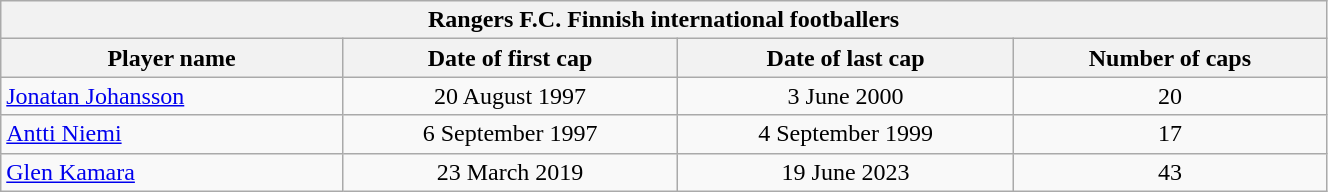<table class="wikitable plainrowheaders" style="width: 70%;">
<tr>
<th colspan=5>Rangers F.C. Finnish international footballers </th>
</tr>
<tr>
<th scope="col">Player name</th>
<th scope="col">Date of first cap</th>
<th scope="col">Date of last cap</th>
<th scope="col">Number of caps</th>
</tr>
<tr>
<td><a href='#'>Jonatan Johansson</a></td>
<td align="center">20 August 1997</td>
<td align="center">3 June 2000</td>
<td align="center">20</td>
</tr>
<tr>
<td><a href='#'>Antti Niemi</a></td>
<td align="center">6 September 1997</td>
<td align="center">4 September 1999</td>
<td align="center">17</td>
</tr>
<tr>
<td><a href='#'>Glen Kamara</a></td>
<td align="center">23 March 2019</td>
<td align="center">19 June 2023</td>
<td align="center">43</td>
</tr>
</table>
